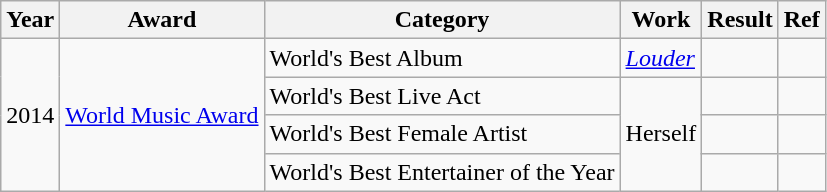<table class="wikitable">
<tr>
<th>Year</th>
<th>Award</th>
<th>Category</th>
<th>Work</th>
<th>Result</th>
<th>Ref</th>
</tr>
<tr>
<td rowspan="4">2014</td>
<td rowspan="4"><a href='#'>World Music Award</a></td>
<td>World's Best Album</td>
<td><em><a href='#'>Louder</a></em></td>
<td></td>
<td></td>
</tr>
<tr>
<td>World's Best Live Act</td>
<td rowspan="3">Herself</td>
<td></td>
<td></td>
</tr>
<tr>
<td>World's Best Female Artist</td>
<td></td>
<td></td>
</tr>
<tr>
<td>World's Best Entertainer of the Year</td>
<td></td>
<td></td>
</tr>
</table>
